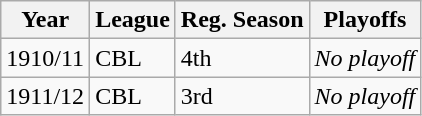<table class="wikitable">
<tr>
<th>Year</th>
<th>League</th>
<th>Reg. Season</th>
<th>Playoffs</th>
</tr>
<tr>
<td>1910/11</td>
<td>CBL</td>
<td>4th</td>
<td><em>No playoff</em></td>
</tr>
<tr>
<td>1911/12</td>
<td>CBL</td>
<td>3rd</td>
<td><em>No playoff</em></td>
</tr>
</table>
